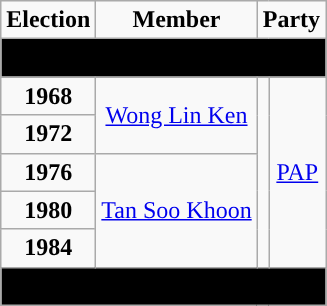<table class="wikitable" align="center" style="text-align:center">
<tr>
<td><strong>Election </strong></td>
<td><strong>Member</strong></td>
<td colspan="2"><strong>Party</strong></td>
</tr>
<tr>
<td colspan=4 bgcolor=black><span><strong>Formation</strong></span></td>
</tr>
<tr>
<td><strong>1968</strong></td>
<td rowspan="2"><a href='#'>Wong Lin Ken</a></td>
<td rowspan="5"></td>
<td rowspan="5"><a href='#'>PAP</a></td>
</tr>
<tr>
<td><strong>1972</strong></td>
</tr>
<tr>
<td><strong>1976</strong></td>
<td rowspan="3"><a href='#'>Tan Soo Khoon</a></td>
</tr>
<tr>
<td><strong>1980</strong></td>
</tr>
<tr>
<td><strong>1984</strong></td>
</tr>
<tr>
<td colspan=4 bgcolor=black><span><strong>Constituency abolished (1988)</strong></span></td>
</tr>
</table>
